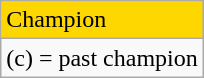<table class="wikitable">
<tr style="background:gold">
<td>Champion</td>
</tr>
<tr>
<td>(c) = past champion</td>
</tr>
</table>
